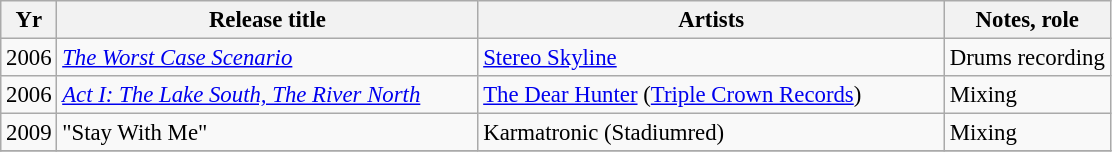<table class="wikitable sortable" style="text-align:left;font-size:95%;">
<tr>
<th>Yr</th>
<th style="width:18em;">Release title</th>
<th style="width:20em;">Artists</th>
<th>Notes, role</th>
</tr>
<tr>
<td>2006</td>
<td><em><a href='#'>The Worst Case Scenario</a></em></td>
<td><a href='#'>Stereo Skyline</a></td>
<td>Drums recording</td>
</tr>
<tr>
<td>2006</td>
<td><em><a href='#'>Act I: The Lake South, The River North</a></em></td>
<td><a href='#'>The Dear Hunter</a> (<a href='#'>Triple Crown Records</a>)</td>
<td>Mixing</td>
</tr>
<tr>
<td>2009</td>
<td>"Stay With Me"</td>
<td>Karmatronic (Stadiumred)</td>
<td>Mixing</td>
</tr>
<tr>
</tr>
</table>
